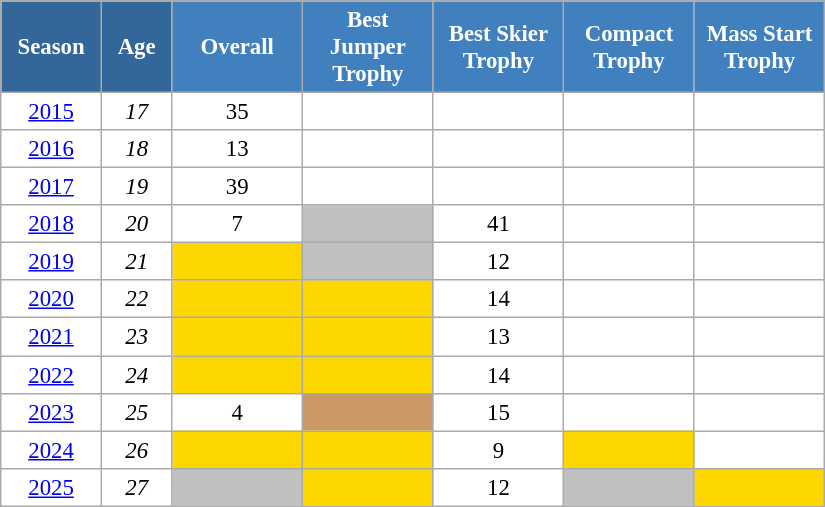<table class="wikitable" style="font-size:95%; text-align:center; border:grey solid 1px; border-collapse:collapse; background:#ffffff;">
<tr>
<th style="background-color:#369; color:white; width:60px;">Season</th>
<th style="background-color:#369; color:white; width:40px;">Age</th>
<th style="background-color:#4180be; color:white; width:80px;">Overall</th>
<th style="background-color:#4180be; color:white; width:80px;">Best Jumper<br>Trophy</th>
<th style="background-color:#4180be; color:white; width:80px;">Best Skier<br>Trophy</th>
<th style="background-color:#4180be; color:white; width:80px;">Compact<br>Trophy</th>
<th style="background-color:#4180be; color:white; width:80px;">Mass Start<br>Trophy</th>
</tr>
<tr>
<td><a href='#'>2015</a></td>
<td><em>17</em></td>
<td>35</td>
<td></td>
<td></td>
<td></td>
<td></td>
</tr>
<tr>
<td><a href='#'>2016</a></td>
<td><em>18</em></td>
<td>13</td>
<td></td>
<td></td>
<td></td>
<td></td>
</tr>
<tr>
<td><a href='#'>2017</a></td>
<td><em>19</em></td>
<td>39</td>
<td></td>
<td></td>
<td></td>
<td></td>
</tr>
<tr>
<td><a href='#'>2018</a></td>
<td><em>20</em></td>
<td>7</td>
<td style="background:silver;"></td>
<td>41</td>
<td></td>
<td></td>
</tr>
<tr>
<td><a href='#'>2019</a></td>
<td><em>21</em></td>
<td style="background:gold;"></td>
<td style="background:silver;"></td>
<td>12</td>
<td></td>
<td></td>
</tr>
<tr>
<td><a href='#'>2020</a></td>
<td><em>22</em></td>
<td style="background:gold;"></td>
<td style="background:gold;"></td>
<td>14</td>
<td></td>
<td></td>
</tr>
<tr>
<td><a href='#'>2021</a></td>
<td><em>23</em></td>
<td style="background:gold;"></td>
<td style="background:gold;"></td>
<td>13</td>
<td></td>
<td></td>
</tr>
<tr>
<td><a href='#'>2022</a></td>
<td><em>24</em></td>
<td style="background:gold;"></td>
<td style="background:gold;"></td>
<td>14</td>
<td></td>
<td></td>
</tr>
<tr>
<td><a href='#'>2023</a></td>
<td><em>25</em></td>
<td>4</td>
<td style="background:#c96;"></td>
<td>15</td>
<td></td>
<td></td>
</tr>
<tr>
<td><a href='#'>2024</a></td>
<td><em>26</em></td>
<td style="background:gold;"></td>
<td style="background:gold;"></td>
<td>9</td>
<td style="background:gold;"></td>
<td></td>
</tr>
<tr>
<td><a href='#'>2025</a></td>
<td><em>27</em></td>
<td style="background:silver;"></td>
<td style="background:gold;"></td>
<td>12</td>
<td style="background:silver;"></td>
<td style="background:gold;"></td>
</tr>
</table>
